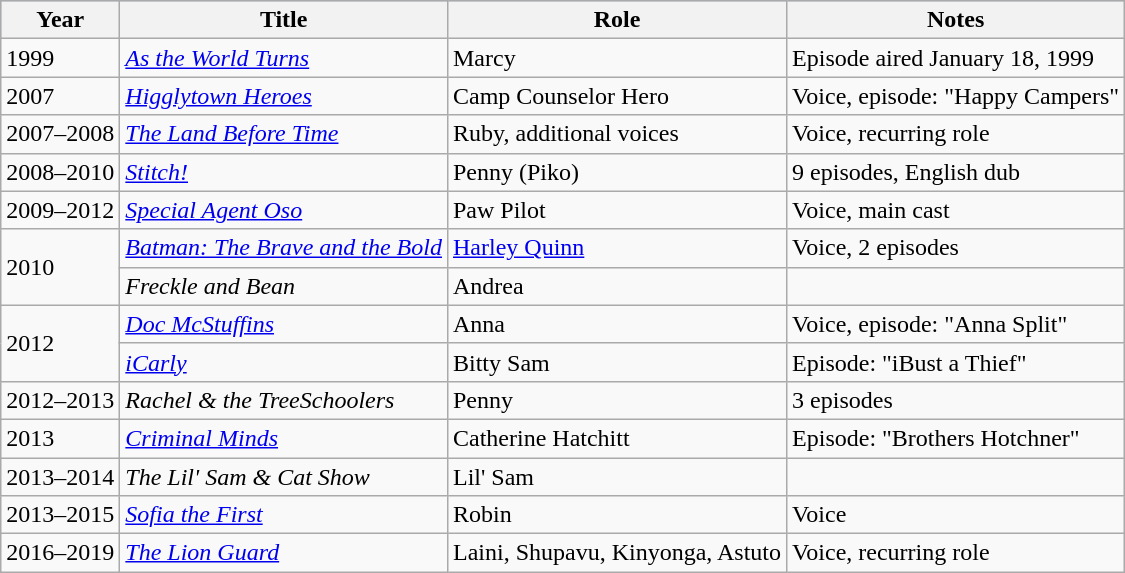<table class="wikitable">
<tr style="background:#b0c4de; text-align:center;">
<th>Year</th>
<th>Title</th>
<th>Role</th>
<th>Notes</th>
</tr>
<tr>
<td>1999</td>
<td><em><a href='#'>As the World Turns</a></em></td>
<td>Marcy</td>
<td>Episode aired January 18, 1999</td>
</tr>
<tr>
<td>2007</td>
<td><em><a href='#'>Higglytown Heroes</a></em></td>
<td>Camp Counselor Hero</td>
<td>Voice, episode: "Happy Campers"</td>
</tr>
<tr>
<td>2007–2008</td>
<td><em><a href='#'>The Land Before Time</a></em></td>
<td>Ruby, additional voices</td>
<td>Voice, recurring role</td>
</tr>
<tr>
<td>2008–2010</td>
<td><em><a href='#'>Stitch!</a></em></td>
<td>Penny (Piko)</td>
<td>9 episodes, English dub</td>
</tr>
<tr>
<td>2009–2012</td>
<td><em><a href='#'>Special Agent Oso</a></em></td>
<td>Paw Pilot</td>
<td>Voice, main cast</td>
</tr>
<tr>
<td rowspan=2>2010</td>
<td><em><a href='#'>Batman: The Brave and the Bold</a></em></td>
<td><a href='#'>Harley Quinn</a></td>
<td>Voice, 2 episodes</td>
</tr>
<tr>
<td><em>Freckle and Bean</em></td>
<td>Andrea</td>
<td></td>
</tr>
<tr>
<td rowspan=2>2012</td>
<td><em><a href='#'>Doc McStuffins</a></em></td>
<td>Anna</td>
<td>Voice, episode: "Anna Split"</td>
</tr>
<tr>
<td><em><a href='#'>iCarly</a></em></td>
<td>Bitty Sam</td>
<td>Episode: "iBust a Thief"</td>
</tr>
<tr>
<td>2012–2013</td>
<td><em>Rachel & the TreeSchoolers</em></td>
<td>Penny</td>
<td>3 episodes</td>
</tr>
<tr>
<td>2013</td>
<td><em><a href='#'>Criminal Minds</a></em></td>
<td>Catherine Hatchitt</td>
<td>Episode: "Brothers Hotchner"</td>
</tr>
<tr>
<td>2013–2014</td>
<td><em>The Lil' Sam & Cat Show</em></td>
<td>Lil' Sam</td>
<td></td>
</tr>
<tr>
<td>2013–2015</td>
<td><em><a href='#'>Sofia the First</a></em></td>
<td>Robin</td>
<td>Voice</td>
</tr>
<tr>
<td>2016–2019</td>
<td><em><a href='#'>The Lion Guard</a></em></td>
<td>Laini, Shupavu, Kinyonga, Astuto</td>
<td>Voice, recurring role</td>
</tr>
</table>
